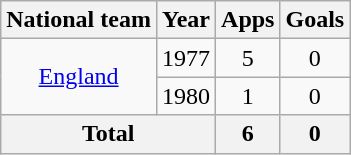<table class=wikitable style="text-align: center">
<tr>
<th>National team</th>
<th>Year</th>
<th>Apps</th>
<th>Goals</th>
</tr>
<tr>
<td rowspan=2><a href='#'>England</a></td>
<td>1977</td>
<td>5</td>
<td>0</td>
</tr>
<tr>
<td>1980</td>
<td>1</td>
<td>0</td>
</tr>
<tr>
<th colspan=2>Total</th>
<th>6</th>
<th>0</th>
</tr>
</table>
